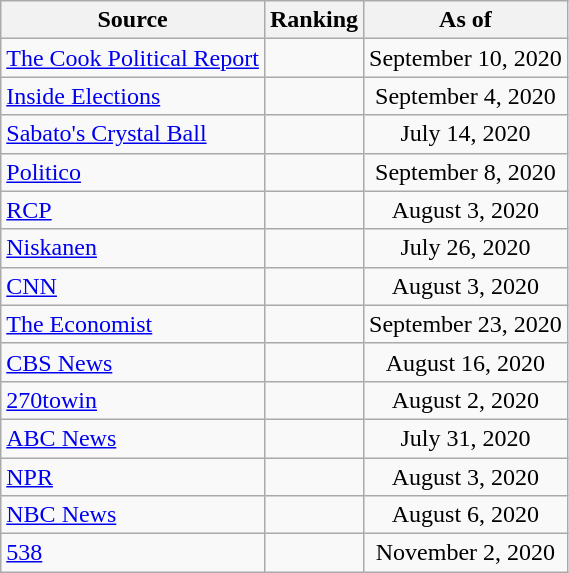<table class="wikitable" style="text-align:center">
<tr>
<th>Source</th>
<th>Ranking</th>
<th>As of</th>
</tr>
<tr>
<td align="left"><a href='#'>The Cook Political Report</a></td>
<td></td>
<td>September 10, 2020</td>
</tr>
<tr>
<td align="left"><a href='#'>Inside Elections</a></td>
<td></td>
<td>September 4, 2020</td>
</tr>
<tr>
<td align="left"><a href='#'>Sabato's Crystal Ball</a></td>
<td></td>
<td>July 14, 2020</td>
</tr>
<tr>
<td align="left"><a href='#'>Politico</a></td>
<td></td>
<td>September 8, 2020</td>
</tr>
<tr>
<td align="left"><a href='#'>RCP</a></td>
<td></td>
<td>August 3, 2020</td>
</tr>
<tr>
<td align="left"><a href='#'>Niskanen</a></td>
<td></td>
<td>July 26, 2020</td>
</tr>
<tr>
<td align="left"><a href='#'>CNN</a></td>
<td></td>
<td>August 3, 2020</td>
</tr>
<tr>
<td align="left"><a href='#'>The Economist</a></td>
<td></td>
<td>September 23, 2020</td>
</tr>
<tr>
<td align="left"><a href='#'>CBS News</a></td>
<td></td>
<td>August 16, 2020</td>
</tr>
<tr>
<td align="left"><a href='#'>270towin</a></td>
<td></td>
<td>August 2, 2020</td>
</tr>
<tr>
<td align="left"><a href='#'>ABC News</a></td>
<td></td>
<td>July 31, 2020</td>
</tr>
<tr>
<td align="left"><a href='#'>NPR</a></td>
<td></td>
<td>August 3, 2020</td>
</tr>
<tr>
<td align="left"><a href='#'>NBC News</a></td>
<td></td>
<td>August 6, 2020</td>
</tr>
<tr>
<td align="left"><a href='#'>538</a></td>
<td></td>
<td>November 2, 2020</td>
</tr>
</table>
